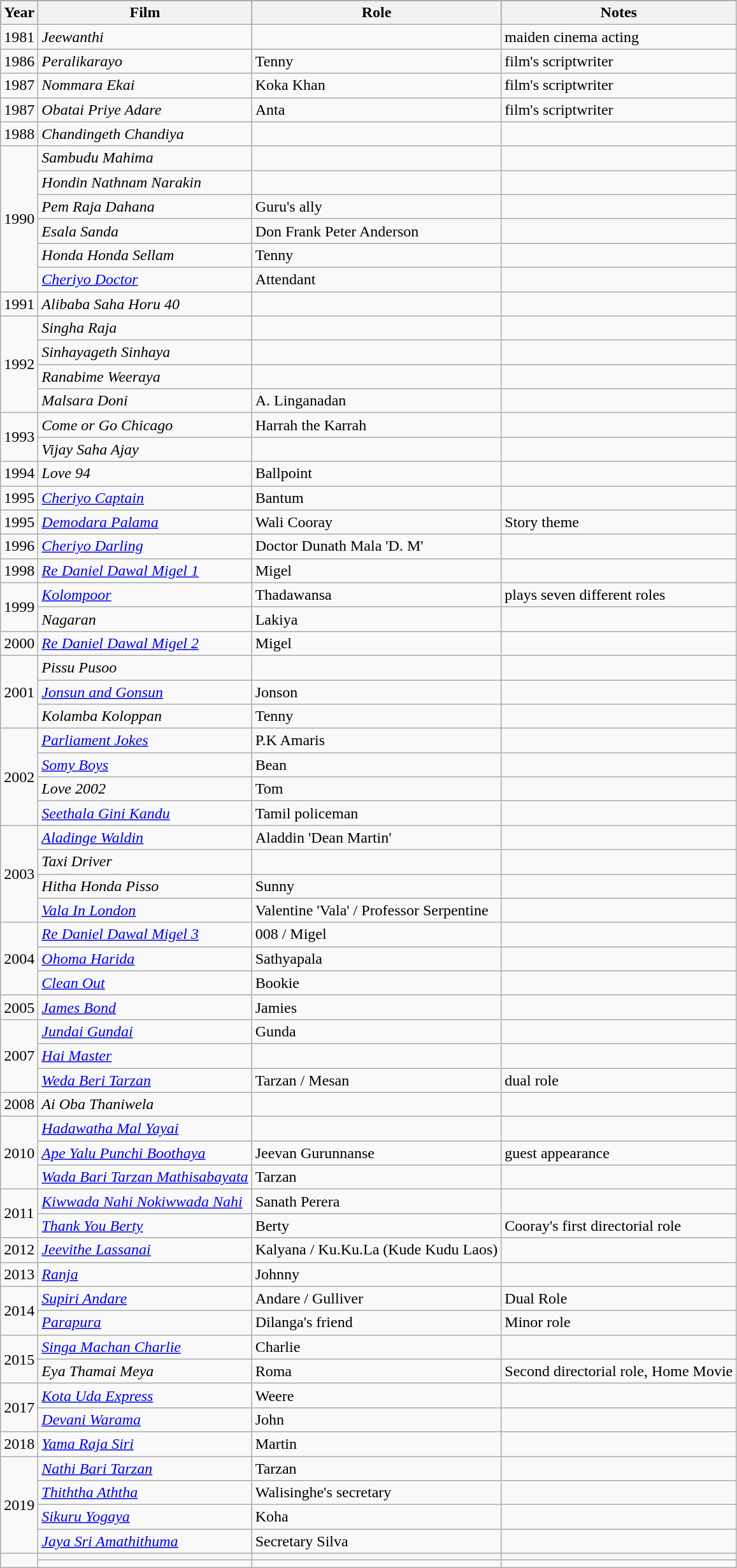<table class="wikitable sortable">
<tr style="background:#000;">
<th>Year</th>
<th>Film</th>
<th>Role</th>
<th class=unsortable>Notes</th>
</tr>
<tr>
<td>1981</td>
<td><em>Jeewanthi</em></td>
<td></td>
<td>maiden cinema acting</td>
</tr>
<tr>
<td>1986</td>
<td><em>Peralikarayo</em></td>
<td>Tenny</td>
<td>film's scriptwriter</td>
</tr>
<tr>
<td>1987</td>
<td><em>Nommara Ekai</em></td>
<td>Koka Khan</td>
<td>film's scriptwriter</td>
</tr>
<tr>
<td>1987</td>
<td><em>Obatai Priye Adare</em></td>
<td>Anta</td>
<td>film's scriptwriter</td>
</tr>
<tr>
<td>1988</td>
<td><em>Chandingeth Chandiya</em></td>
<td></td>
<td></td>
</tr>
<tr>
<td rowspan=6>1990</td>
<td><em>Sambudu Mahima</em></td>
<td></td>
<td></td>
</tr>
<tr>
<td><em>Hondin Nathnam Narakin</em></td>
<td></td>
<td></td>
</tr>
<tr>
<td><em>Pem Raja Dahana</em></td>
<td>Guru's ally</td>
<td></td>
</tr>
<tr>
<td><em>Esala Sanda</em></td>
<td>Don Frank Peter Anderson</td>
<td></td>
</tr>
<tr>
<td><em>Honda Honda Sellam</em></td>
<td>Tenny</td>
<td></td>
</tr>
<tr>
<td><em><a href='#'>Cheriyo Doctor</a></em></td>
<td>Attendant</td>
<td></td>
</tr>
<tr>
<td>1991</td>
<td><em>Alibaba Saha Horu 40</em></td>
<td></td>
<td></td>
</tr>
<tr>
<td rowspan=4>1992</td>
<td><em>Singha Raja</em></td>
<td></td>
<td></td>
</tr>
<tr>
<td><em>Sinhayageth Sinhaya</em></td>
<td></td>
<td></td>
</tr>
<tr>
<td><em>Ranabime Weeraya</em></td>
<td></td>
<td></td>
</tr>
<tr>
<td><em>Malsara Doni</em></td>
<td>A. Linganadan</td>
<td></td>
</tr>
<tr>
<td rowspan=2>1993</td>
<td><em>Come or Go Chicago</em></td>
<td>Harrah the Karrah</td>
<td></td>
</tr>
<tr>
<td><em>Vijay Saha Ajay</em></td>
<td></td>
<td></td>
</tr>
<tr>
<td>1994</td>
<td><em>Love 94</em></td>
<td>Ballpoint</td>
<td></td>
</tr>
<tr>
<td>1995</td>
<td><em><a href='#'>Cheriyo Captain</a></em></td>
<td>Bantum</td>
<td></td>
</tr>
<tr>
<td>1995</td>
<td><em><a href='#'>Demodara Palama</a></em></td>
<td>Wali Cooray</td>
<td>Story theme </td>
</tr>
<tr>
<td>1996</td>
<td><em><a href='#'>Cheriyo Darling</a></em></td>
<td>Doctor Dunath Mala 'D. M'</td>
<td></td>
</tr>
<tr>
<td>1998</td>
<td><em><a href='#'>Re Daniel Dawal Migel 1</a></em></td>
<td>Migel</td>
<td></td>
</tr>
<tr>
<td rowspan=2>1999</td>
<td><em><a href='#'>Kolompoor</a></em></td>
<td>Thadawansa</td>
<td>plays seven different roles</td>
</tr>
<tr>
<td><em>Nagaran</em></td>
<td>Lakiya</td>
<td></td>
</tr>
<tr>
<td>2000</td>
<td><em><a href='#'>Re Daniel Dawal Migel 2</a></em></td>
<td>Migel</td>
<td></td>
</tr>
<tr>
<td rowspan=3>2001</td>
<td><em>Pissu Pusoo</em></td>
<td></td>
<td></td>
</tr>
<tr>
<td><em><a href='#'>Jonsun and Gonsun</a></em></td>
<td>Jonson</td>
<td></td>
</tr>
<tr>
<td><em>Kolamba Koloppan</em></td>
<td>Tenny</td>
<td></td>
</tr>
<tr>
<td rowspan=4>2002</td>
<td><em><a href='#'>Parliament Jokes</a></em></td>
<td>P.K Amaris</td>
<td></td>
</tr>
<tr>
<td><em><a href='#'>Somy Boys</a></em></td>
<td>Bean</td>
<td></td>
</tr>
<tr>
<td><em>Love 2002</em></td>
<td>Tom</td>
<td></td>
</tr>
<tr>
<td><em><a href='#'>Seethala Gini Kandu</a></em></td>
<td>Tamil policeman</td>
<td></td>
</tr>
<tr>
<td rowspan=4>2003</td>
<td><em><a href='#'>Aladinge Waldin</a></em></td>
<td>Aladdin 'Dean Martin'</td>
<td></td>
</tr>
<tr>
<td><em>Taxi Driver</em></td>
<td></td>
<td></td>
</tr>
<tr>
<td><em>Hitha Honda Pisso</em></td>
<td>Sunny</td>
<td></td>
</tr>
<tr>
<td><em><a href='#'>Vala In London</a></em></td>
<td>Valentine 'Vala' / Professor Serpentine</td>
<td></td>
</tr>
<tr>
<td rowspan=3>2004</td>
<td><em><a href='#'>Re Daniel Dawal Migel 3</a></em></td>
<td>008 / Migel</td>
<td></td>
</tr>
<tr>
<td><em><a href='#'>Ohoma Harida</a></em></td>
<td>Sathyapala</td>
<td></td>
</tr>
<tr>
<td><em><a href='#'>Clean Out</a></em></td>
<td>Bookie</td>
<td></td>
</tr>
<tr>
<td>2005</td>
<td><em><a href='#'>James Bond</a></em></td>
<td>Jamies</td>
<td></td>
</tr>
<tr>
<td rowspan=3>2007</td>
<td><em><a href='#'>Jundai Gundai</a></em></td>
<td>Gunda</td>
<td></td>
</tr>
<tr>
<td><em><a href='#'>Hai Master</a></em></td>
<td></td>
<td></td>
</tr>
<tr>
<td><em><a href='#'>Weda Beri Tarzan</a></em></td>
<td>Tarzan / Mesan</td>
<td>dual role</td>
</tr>
<tr>
<td>2008</td>
<td><em>Ai Oba Thaniwela</em></td>
<td></td>
<td></td>
</tr>
<tr>
<td rowspan=3>2010</td>
<td><em><a href='#'>Hadawatha Mal Yayai</a></em></td>
<td></td>
<td></td>
</tr>
<tr>
<td><em><a href='#'>Ape Yalu Punchi Boothaya</a></em></td>
<td>Jeevan Gurunnanse</td>
<td>guest appearance</td>
</tr>
<tr>
<td><em><a href='#'>Wada Bari Tarzan Mathisabayata</a></em></td>
<td>Tarzan</td>
<td></td>
</tr>
<tr>
<td rowspan=2>2011</td>
<td><em><a href='#'>Kiwwada Nahi Nokiwwada Nahi</a></em></td>
<td>Sanath Perera</td>
<td></td>
</tr>
<tr>
<td><em><a href='#'>Thank You Berty</a></em></td>
<td>Berty</td>
<td>Cooray's first directorial role</td>
</tr>
<tr>
<td>2012</td>
<td><em><a href='#'>Jeevithe Lassanai</a></em></td>
<td>Kalyana / Ku.Ku.La (Kude Kudu Laos)</td>
<td></td>
</tr>
<tr>
<td>2013</td>
<td><em><a href='#'>Ranja</a></em></td>
<td>Johnny</td>
<td></td>
</tr>
<tr>
<td rowspan=2>2014</td>
<td><em><a href='#'>Supiri Andare</a></em></td>
<td>Andare / Gulliver</td>
<td>Dual Role</td>
</tr>
<tr>
<td><em><a href='#'>Parapura</a></em></td>
<td>Dilanga's friend</td>
<td>Minor role</td>
</tr>
<tr>
<td rowspan=2>2015</td>
<td><em><a href='#'>Singa Machan Charlie</a></em></td>
<td>Charlie</td>
<td></td>
</tr>
<tr>
<td><em>Eya Thamai Meya</em></td>
<td>Roma</td>
<td>Second directorial role, Home Movie</td>
</tr>
<tr>
<td rowspan=2>2017</td>
<td><em><a href='#'>Kota Uda Express</a></em></td>
<td>Weere</td>
<td></td>
</tr>
<tr>
<td><em><a href='#'>Devani Warama</a></em></td>
<td>John</td>
<td></td>
</tr>
<tr>
<td>2018</td>
<td><em><a href='#'>Yama Raja Siri</a></em></td>
<td>Martin</td>
<td></td>
</tr>
<tr>
<td rowspan=4>2019</td>
<td><em><a href='#'>Nathi Bari Tarzan</a></em></td>
<td>Tarzan</td>
<td></td>
</tr>
<tr>
<td><em><a href='#'>Thiththa Aththa</a></em></td>
<td>Walisinghe's secretary</td>
<td></td>
</tr>
<tr>
<td><em><a href='#'>Sikuru Yogaya</a></em></td>
<td>Koha</td>
<td></td>
</tr>
<tr>
<td><em><a href='#'>Jaya Sri Amathithuma</a></em></td>
<td>Secretary Silva</td>
<td></td>
</tr>
<tr>
<td rowspan=2></td>
<td></td>
<td></td>
<td></td>
</tr>
<tr>
<td></td>
<td></td>
<td></td>
</tr>
</table>
